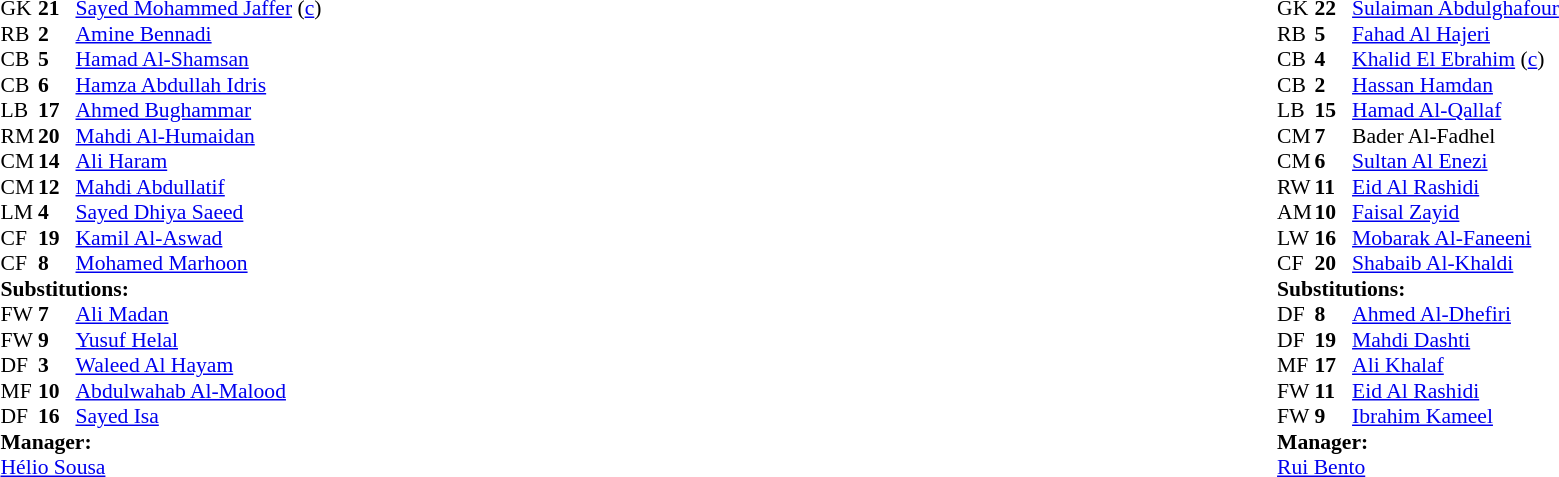<table width="100%">
<tr>
<td valign="top" width="40%"><br><table style="font-size:90%" cellspacing="0" cellpadding="0">
<tr>
<th width=25></th>
<th width=25></th>
</tr>
<tr>
<td>GK</td>
<td><strong>21</strong></td>
<td><a href='#'>Sayed Mohammed Jaffer</a> (<a href='#'>c</a>)</td>
</tr>
<tr>
<td>RB</td>
<td><strong>2</strong></td>
<td><a href='#'>Amine Bennadi</a></td>
<td></td>
<td></td>
</tr>
<tr>
<td>CB</td>
<td><strong>5</strong></td>
<td><a href='#'>Hamad Al-Shamsan</a></td>
<td></td>
<td></td>
</tr>
<tr>
<td>CB</td>
<td><strong>6</strong></td>
<td><a href='#'>Hamza Abdullah Idris</a></td>
<td></td>
<td></td>
</tr>
<tr>
<td>LB</td>
<td><strong>17</strong></td>
<td><a href='#'>Ahmed Bughammar</a></td>
</tr>
<tr>
<td>RM</td>
<td><strong>20</strong></td>
<td><a href='#'>Mahdi Al-Humaidan</a></td>
</tr>
<tr>
<td>CM</td>
<td><strong>14</strong></td>
<td><a href='#'>Ali Haram</a></td>
</tr>
<tr>
<td>CM</td>
<td><strong>12</strong></td>
<td><a href='#'>Mahdi Abdullatif</a></td>
<td></td>
</tr>
<tr>
<td>LM</td>
<td><strong>4</strong></td>
<td><a href='#'>Sayed Dhiya Saeed</a></td>
</tr>
<tr>
<td>CF</td>
<td><strong>19</strong></td>
<td><a href='#'>Kamil Al-Aswad</a></td>
<td></td>
<td></td>
</tr>
<tr>
<td>CF</td>
<td><strong>8</strong></td>
<td><a href='#'>Mohamed Marhoon</a></td>
<td></td>
<td></td>
</tr>
<tr>
<td colspan=3><strong>Substitutions:</strong></td>
</tr>
<tr>
<td>FW</td>
<td><strong>7</strong></td>
<td><a href='#'>Ali Madan</a></td>
<td></td>
<td></td>
</tr>
<tr>
<td>FW</td>
<td><strong>9</strong></td>
<td><a href='#'>Yusuf Helal</a></td>
<td></td>
<td></td>
</tr>
<tr>
<td>DF</td>
<td><strong>3</strong></td>
<td><a href='#'>Waleed Al Hayam</a></td>
<td></td>
<td></td>
</tr>
<tr>
<td>MF</td>
<td><strong>10</strong></td>
<td><a href='#'>Abdulwahab Al-Malood</a></td>
<td></td>
<td></td>
</tr>
<tr>
<td>DF</td>
<td><strong>16</strong></td>
<td><a href='#'>Sayed Isa</a></td>
<td></td>
<td></td>
</tr>
<tr>
<td colspan=3><strong>Manager:</strong></td>
</tr>
<tr>
<td colspan=3> <a href='#'>Hélio Sousa</a></td>
</tr>
</table>
</td>
<td valign="top"></td>
<td valign="top" width="50%"><br><table style="font-size:90%; margin:auto" cellspacing="0" cellpadding="0">
<tr>
<th width=25></th>
<th width=25></th>
</tr>
<tr>
<td>GK</td>
<td><strong>22</strong></td>
<td><a href='#'>Sulaiman Abdulghafour</a></td>
</tr>
<tr>
<td>RB</td>
<td><strong>5</strong></td>
<td><a href='#'>Fahad Al Hajeri</a></td>
</tr>
<tr>
<td>CB</td>
<td><strong>4</strong></td>
<td><a href='#'>Khalid El Ebrahim</a> (<a href='#'>c</a>)</td>
</tr>
<tr>
<td>CB</td>
<td><strong>2</strong></td>
<td><a href='#'>Hassan Hamdan</a></td>
</tr>
<tr>
<td>LB</td>
<td><strong>15</strong></td>
<td><a href='#'>Hamad Al-Qallaf</a></td>
<td></td>
</tr>
<tr>
<td>CM</td>
<td><strong>7</strong></td>
<td>Bader Al-Fadhel</td>
<td></td>
<td></td>
</tr>
<tr>
<td>CM</td>
<td><strong>6</strong></td>
<td><a href='#'>Sultan Al Enezi</a></td>
<td></td>
<td></td>
</tr>
<tr>
<td>RW</td>
<td><strong>11</strong></td>
<td><a href='#'>Eid Al Rashidi</a></td>
<td></td>
<td></td>
</tr>
<tr>
<td>AM</td>
<td><strong>10</strong></td>
<td><a href='#'>Faisal Zayid</a></td>
<td></td>
<td></td>
</tr>
<tr>
<td>LW</td>
<td><strong>16</strong></td>
<td><a href='#'>Mobarak Al-Faneeni</a></td>
<td></td>
<td></td>
</tr>
<tr>
<td>CF</td>
<td><strong>20</strong></td>
<td><a href='#'>Shabaib Al-Khaldi</a></td>
</tr>
<tr>
<td colspan=3><strong>Substitutions:</strong></td>
</tr>
<tr>
<td>DF</td>
<td><strong>8</strong></td>
<td><a href='#'>Ahmed Al-Dhefiri</a></td>
<td></td>
<td></td>
</tr>
<tr>
<td>DF</td>
<td><strong>19</strong></td>
<td><a href='#'>Mahdi Dashti</a></td>
<td></td>
<td></td>
</tr>
<tr>
<td>MF</td>
<td><strong>17</strong></td>
<td><a href='#'>Ali Khalaf</a></td>
<td></td>
<td></td>
</tr>
<tr>
<td>FW</td>
<td><strong>11</strong></td>
<td><a href='#'>Eid Al Rashidi</a></td>
<td></td>
<td></td>
</tr>
<tr>
<td>FW</td>
<td><strong>9</strong></td>
<td><a href='#'>Ibrahim Kameel</a></td>
<td></td>
<td></td>
</tr>
<tr>
<td colspan=3><strong>Manager:</strong></td>
</tr>
<tr>
<td colspan=3> <a href='#'>Rui Bento</a></td>
</tr>
</table>
</td>
</tr>
</table>
